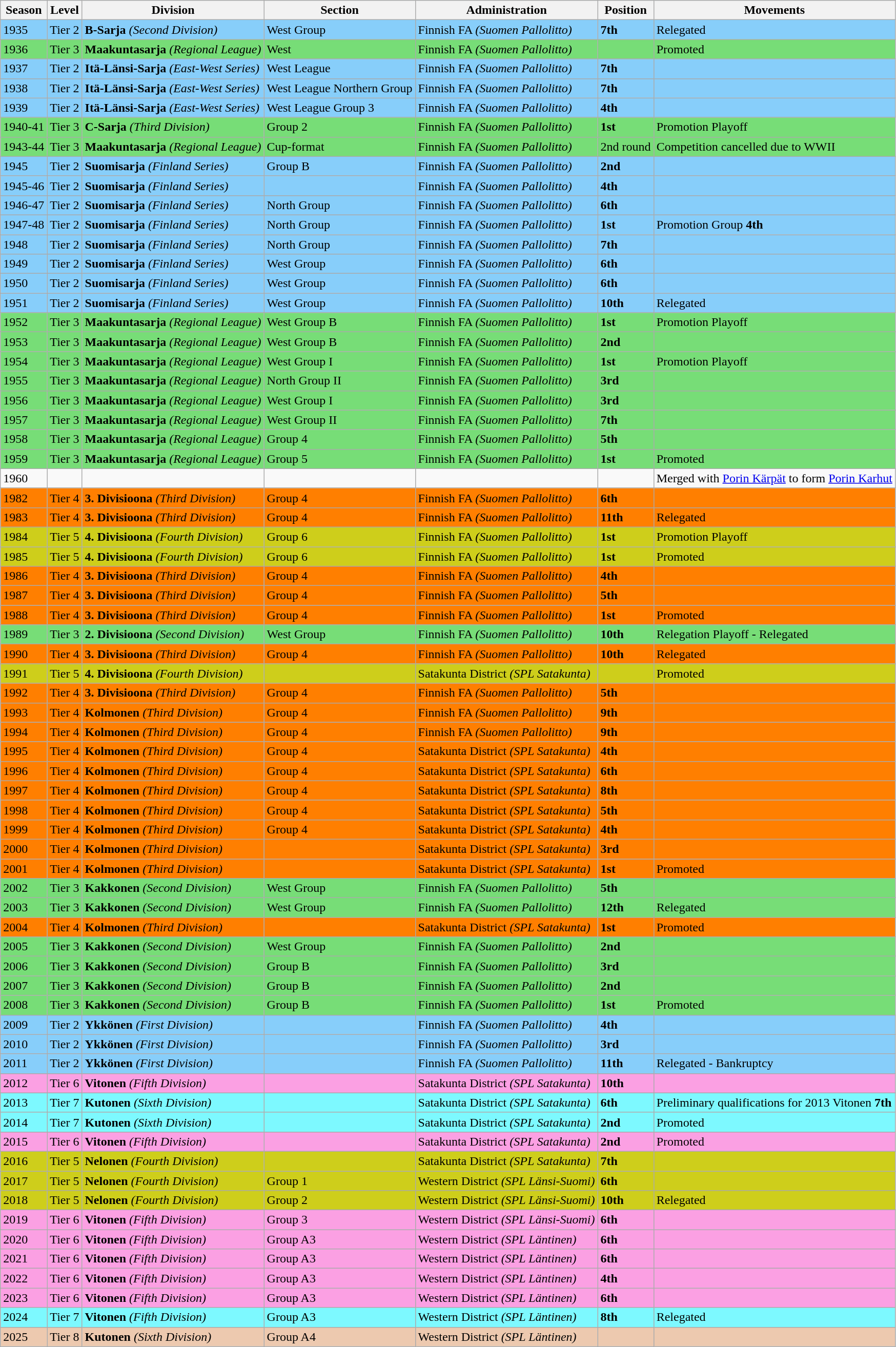<table class="wikitable">
<tr style="background:#f0f6fa;">
<th><strong>Season</strong></th>
<th><strong>Level</strong></th>
<th><strong>Division</strong></th>
<th><strong>Section</strong></th>
<th><strong>Administration</strong></th>
<th><strong>Position</strong></th>
<th><strong>Movements</strong></th>
</tr>
<tr>
<td style="background:#87CEFA;">1935</td>
<td style="background:#87CEFA;">Tier 2</td>
<td style="background:#87CEFA;"><strong> B-Sarja</strong> <em>(Second Division)</em></td>
<td style="background:#87CEFA;">West Group</td>
<td style="background:#87CEFA;">Finnish FA <em>(Suomen Pallolitto)</em></td>
<td style="background:#87CEFA;"><strong>7th</strong></td>
<td style="background:#87CEFA;">Relegated</td>
</tr>
<tr>
<td style="background:#77DD77;">1936</td>
<td style="background:#77DD77;">Tier 3</td>
<td style="background:#77DD77;"><strong>Maakuntasarja</strong> <em>(Regional League)</em></td>
<td style="background:#77DD77;">West</td>
<td style="background:#77DD77;">Finnish FA <em>(Suomen Pallolitto)</em></td>
<td style="background:#77DD77;"></td>
<td style="background:#77DD77;">Promoted</td>
</tr>
<tr>
<td style="background:#87CEFA;">1937</td>
<td style="background:#87CEFA;">Tier 2</td>
<td style="background:#87CEFA;"><strong> Itä-Länsi-Sarja</strong> <em>(East-West Series)</em></td>
<td style="background:#87CEFA;">West League</td>
<td style="background:#87CEFA;">Finnish FA <em>(Suomen Pallolitto)</em></td>
<td style="background:#87CEFA;"><strong>7th</strong></td>
<td style="background:#87CEFA;"></td>
</tr>
<tr>
<td style="background:#87CEFA;">1938</td>
<td style="background:#87CEFA;">Tier 2</td>
<td style="background:#87CEFA;"><strong> Itä-Länsi-Sarja</strong> <em>(East-West Series)</em></td>
<td style="background:#87CEFA;">West League Northern Group</td>
<td style="background:#87CEFA;">Finnish FA <em>(Suomen Pallolitto)</em></td>
<td style="background:#87CEFA;"><strong>7th</strong></td>
<td style="background:#87CEFA;"></td>
</tr>
<tr>
<td style="background:#87CEFA;">1939</td>
<td style="background:#87CEFA;">Tier 2</td>
<td style="background:#87CEFA;"><strong> Itä-Länsi-Sarja</strong> <em>(East-West Series)</em></td>
<td style="background:#87CEFA;">West League Group 3</td>
<td style="background:#87CEFA;">Finnish FA <em>(Suomen Pallolitto)</em></td>
<td style="background:#87CEFA;"><strong>4th</strong></td>
<td style="background:#87CEFA;"></td>
</tr>
<tr>
<td style="background:#77DD77;">1940-41</td>
<td style="background:#77DD77;">Tier 3</td>
<td style="background:#77DD77;"><strong>C-Sarja</strong> <em>(Third Division)</em></td>
<td style="background:#77DD77;">Group 2</td>
<td style="background:#77DD77;">Finnish FA <em>(Suomen Pallolitto)</em></td>
<td style="background:#77DD77;"><strong>1st</strong></td>
<td style="background:#77DD77;">Promotion Playoff</td>
</tr>
<tr>
<td style="background:#77DD77;">1943-44</td>
<td style="background:#77DD77;">Tier 3</td>
<td style="background:#77DD77;"><strong>Maakuntasarja</strong> <em>(Regional League)</em></td>
<td style="background:#77DD77;">Cup-format</td>
<td style="background:#77DD77;">Finnish FA <em>(Suomen Pallolitto)</em></td>
<td style="background:#77DD77;">2nd round</td>
<td style="background:#77DD77;">Competition cancelled due to WWII</td>
</tr>
<tr>
<td style="background:#87CEFA;">1945</td>
<td style="background:#87CEFA;">Tier 2</td>
<td style="background:#87CEFA;"><strong> Suomisarja</strong> <em>(Finland Series)</em></td>
<td style="background:#87CEFA;">Group B</td>
<td style="background:#87CEFA;">Finnish FA <em>(Suomen Pallolitto)</em></td>
<td style="background:#87CEFA;"><strong>2nd</strong></td>
<td style="background:#87CEFA;"></td>
</tr>
<tr>
<td style="background:#87CEFA;">1945-46</td>
<td style="background:#87CEFA;">Tier 2</td>
<td style="background:#87CEFA;"><strong> Suomisarja</strong> <em>(Finland Series)</em></td>
<td style="background:#87CEFA;"></td>
<td style="background:#87CEFA;">Finnish FA <em>(Suomen Pallolitto)</em></td>
<td style="background:#87CEFA;"><strong>4th</strong></td>
<td style="background:#87CEFA;"></td>
</tr>
<tr>
<td style="background:#87CEFA;">1946-47</td>
<td style="background:#87CEFA;">Tier 2</td>
<td style="background:#87CEFA;"><strong> Suomisarja</strong> <em>(Finland Series)</em></td>
<td style="background:#87CEFA;">North Group</td>
<td style="background:#87CEFA;">Finnish FA <em>(Suomen Pallolitto)</em></td>
<td style="background:#87CEFA;"><strong>6th</strong></td>
<td style="background:#87CEFA;"></td>
</tr>
<tr>
<td style="background:#87CEFA;">1947-48</td>
<td style="background:#87CEFA;">Tier 2</td>
<td style="background:#87CEFA;"><strong> Suomisarja</strong> <em>(Finland Series)</em></td>
<td style="background:#87CEFA;">North Group</td>
<td style="background:#87CEFA;">Finnish FA <em>(Suomen Pallolitto)</em></td>
<td style="background:#87CEFA;"><strong>1st</strong></td>
<td style="background:#87CEFA;">Promotion Group <strong>4th</strong></td>
</tr>
<tr>
<td style="background:#87CEFA;">1948</td>
<td style="background:#87CEFA;">Tier 2</td>
<td style="background:#87CEFA;"><strong> Suomisarja</strong> <em>(Finland Series)</em></td>
<td style="background:#87CEFA;">North Group</td>
<td style="background:#87CEFA;">Finnish FA <em>(Suomen Pallolitto)</em></td>
<td style="background:#87CEFA;"><strong>7th</strong></td>
<td style="background:#87CEFA;"></td>
</tr>
<tr>
<td style="background:#87CEFA;">1949</td>
<td style="background:#87CEFA;">Tier 2</td>
<td style="background:#87CEFA;"><strong> Suomisarja</strong> <em>(Finland Series)</em></td>
<td style="background:#87CEFA;">West Group</td>
<td style="background:#87CEFA;">Finnish FA <em>(Suomen Pallolitto)</em></td>
<td style="background:#87CEFA;"><strong>6th</strong></td>
<td style="background:#87CEFA;"></td>
</tr>
<tr>
<td style="background:#87CEFA;">1950</td>
<td style="background:#87CEFA;">Tier 2</td>
<td style="background:#87CEFA;"><strong> Suomisarja</strong> <em>(Finland Series)</em></td>
<td style="background:#87CEFA;">West Group</td>
<td style="background:#87CEFA;">Finnish FA <em>(Suomen Pallolitto)</em></td>
<td style="background:#87CEFA;"><strong>6th</strong></td>
<td style="background:#87CEFA;"></td>
</tr>
<tr>
<td style="background:#87CEFA;">1951</td>
<td style="background:#87CEFA;">Tier 2</td>
<td style="background:#87CEFA;"><strong> Suomisarja</strong> <em>(Finland Series)</em></td>
<td style="background:#87CEFA;">West Group</td>
<td style="background:#87CEFA;">Finnish FA <em>(Suomen Pallolitto)</em></td>
<td style="background:#87CEFA;"><strong>10th</strong></td>
<td style="background:#87CEFA;">Relegated</td>
</tr>
<tr>
<td style="background:#77DD77;">1952</td>
<td style="background:#77DD77;">Tier 3</td>
<td style="background:#77DD77;"><strong>Maakuntasarja</strong> <em>(Regional League)</em></td>
<td style="background:#77DD77;">West Group B</td>
<td style="background:#77DD77;">Finnish FA <em>(Suomen Pallolitto)</em></td>
<td style="background:#77DD77;"><strong>1st</strong></td>
<td style="background:#77DD77;">Promotion Playoff</td>
</tr>
<tr>
<td style="background:#77DD77;">1953</td>
<td style="background:#77DD77;">Tier 3</td>
<td style="background:#77DD77;"><strong>Maakuntasarja</strong> <em>(Regional League)</em></td>
<td style="background:#77DD77;">West Group B</td>
<td style="background:#77DD77;">Finnish FA <em>(Suomen Pallolitto)</em></td>
<td style="background:#77DD77;"><strong>2nd</strong></td>
<td style="background:#77DD77;"></td>
</tr>
<tr>
<td style="background:#77DD77;">1954</td>
<td style="background:#77DD77;">Tier 3</td>
<td style="background:#77DD77;"><strong>Maakuntasarja</strong> <em>(Regional League)</em></td>
<td style="background:#77DD77;">West Group I</td>
<td style="background:#77DD77;">Finnish FA <em>(Suomen Pallolitto)</em></td>
<td style="background:#77DD77;"><strong>1st</strong></td>
<td style="background:#77DD77;">Promotion Playoff</td>
</tr>
<tr>
<td style="background:#77DD77;">1955</td>
<td style="background:#77DD77;">Tier 3</td>
<td style="background:#77DD77;"><strong>Maakuntasarja</strong> <em>(Regional League)</em></td>
<td style="background:#77DD77;">North Group II</td>
<td style="background:#77DD77;">Finnish FA <em>(Suomen Pallolitto)</em></td>
<td style="background:#77DD77;"><strong>3rd</strong></td>
<td style="background:#77DD77;"></td>
</tr>
<tr>
<td style="background:#77DD77;">1956</td>
<td style="background:#77DD77;">Tier 3</td>
<td style="background:#77DD77;"><strong>Maakuntasarja</strong> <em>(Regional League)</em></td>
<td style="background:#77DD77;">West Group I</td>
<td style="background:#77DD77;">Finnish FA <em>(Suomen Pallolitto)</em></td>
<td style="background:#77DD77;"><strong>3rd</strong></td>
<td style="background:#77DD77;"></td>
</tr>
<tr>
<td style="background:#77DD77;">1957</td>
<td style="background:#77DD77;">Tier 3</td>
<td style="background:#77DD77;"><strong>Maakuntasarja</strong> <em>(Regional League)</em></td>
<td style="background:#77DD77;">West Group II</td>
<td style="background:#77DD77;">Finnish FA <em>(Suomen Pallolitto)</em></td>
<td style="background:#77DD77;"><strong>7th</strong></td>
<td style="background:#77DD77;"></td>
</tr>
<tr>
<td style="background:#77DD77;">1958</td>
<td style="background:#77DD77;">Tier 3</td>
<td style="background:#77DD77;"><strong>Maakuntasarja</strong> <em>(Regional League)</em></td>
<td style="background:#77DD77;">Group 4</td>
<td style="background:#77DD77;">Finnish FA <em>(Suomen Pallolitto)</em></td>
<td style="background:#77DD77;"><strong>5th</strong></td>
<td style="background:#77DD77;"></td>
</tr>
<tr>
<td style="background:#77DD77;">1959</td>
<td style="background:#77DD77;">Tier 3</td>
<td style="background:#77DD77;"><strong>Maakuntasarja</strong> <em>(Regional League)</em></td>
<td style="background:#77DD77;">Group 5</td>
<td style="background:#77DD77;">Finnish FA <em>(Suomen Pallolitto)</em></td>
<td style="background:#77DD77;"><strong>1st</strong></td>
<td style="background:#77DD77;">Promoted</td>
</tr>
<tr>
<td style="background:#;">1960</td>
<td style="background:#;"></td>
<td style="background:#;"></td>
<td style="background:#;"></td>
<td style="background:#;"></td>
<td style="background:#;"></td>
<td style="background:#;">Merged with <a href='#'>Porin Kärpät</a> to form <a href='#'>Porin Karhut</a></td>
</tr>
<tr>
<td style="background:#FF7F00;">1982</td>
<td style="background:#FF7F00;">Tier 4</td>
<td style="background:#FF7F00;"><strong>3. Divisioona</strong> <em>(Third Division)</em></td>
<td style="background:#FF7F00;">Group 4</td>
<td style="background:#FF7F00;">Finnish FA <em>(Suomen Pallolitto)</em></td>
<td style="background:#FF7F00;"><strong>6th</strong></td>
<td style="background:#FF7F00;"></td>
</tr>
<tr>
<td style="background:#FF7F00;">1983</td>
<td style="background:#FF7F00;">Tier 4</td>
<td style="background:#FF7F00;"><strong>3. Divisioona</strong> <em>(Third Division)</em></td>
<td style="background:#FF7F00;">Group 4</td>
<td style="background:#FF7F00;">Finnish FA <em>(Suomen Pallolitto)</em></td>
<td style="background:#FF7F00;"><strong>11th</strong></td>
<td style="background:#FF7F00;">Relegated</td>
</tr>
<tr>
<td style="background:#CECE1B;">1984</td>
<td style="background:#CECE1B;">Tier 5</td>
<td style="background:#CECE1B;"><strong>4. Divisioona</strong> <em>(Fourth Division)</em></td>
<td style="background:#CECE1B;">Group 6</td>
<td style="background:#CECE1B;">Finnish FA <em>(Suomen Pallolitto)</em></td>
<td style="background:#CECE1B;"><strong>1st</strong></td>
<td style="background:#CECE1B;">Promotion Playoff</td>
</tr>
<tr>
<td style="background:#CECE1B;">1985</td>
<td style="background:#CECE1B;">Tier 5</td>
<td style="background:#CECE1B;"><strong>4. Divisioona</strong> <em>(Fourth Division)</em></td>
<td style="background:#CECE1B;">Group 6</td>
<td style="background:#CECE1B;">Finnish FA <em>(Suomen Pallolitto)</em></td>
<td style="background:#CECE1B;"><strong>1st</strong></td>
<td style="background:#CECE1B;">Promoted</td>
</tr>
<tr>
<td style="background:#FF7F00;">1986</td>
<td style="background:#FF7F00;">Tier 4</td>
<td style="background:#FF7F00;"><strong>3. Divisioona</strong> <em>(Third Division)</em></td>
<td style="background:#FF7F00;">Group 4</td>
<td style="background:#FF7F00;">Finnish FA <em>(Suomen Pallolitto)</em></td>
<td style="background:#FF7F00;"><strong>4th</strong></td>
<td style="background:#FF7F00;"></td>
</tr>
<tr>
<td style="background:#FF7F00;">1987</td>
<td style="background:#FF7F00;">Tier 4</td>
<td style="background:#FF7F00;"><strong>3. Divisioona</strong> <em>(Third Division)</em></td>
<td style="background:#FF7F00;">Group 4</td>
<td style="background:#FF7F00;">Finnish FA <em>(Suomen Pallolitto)</em></td>
<td style="background:#FF7F00;"><strong>5th</strong></td>
<td style="background:#FF7F00;"></td>
</tr>
<tr>
<td style="background:#FF7F00;">1988</td>
<td style="background:#FF7F00;">Tier 4</td>
<td style="background:#FF7F00;"><strong>3. Divisioona</strong> <em>(Third Division)</em></td>
<td style="background:#FF7F00;">Group 4</td>
<td style="background:#FF7F00;">Finnish FA <em>(Suomen Pallolitto)</em></td>
<td style="background:#FF7F00;"><strong>1st</strong></td>
<td style="background:#FF7F00;">Promoted</td>
</tr>
<tr>
<td style="background:#77DD77;">1989</td>
<td style="background:#77DD77;">Tier 3</td>
<td style="background:#77DD77;"><strong>2. Divisioona</strong> <em>(Second Division)</em></td>
<td style="background:#77DD77;">West Group</td>
<td style="background:#77DD77;">Finnish FA <em>(Suomen Pallolitto)</em></td>
<td style="background:#77DD77;"><strong>10th</strong></td>
<td style="background:#77DD77;">Relegation Playoff - Relegated</td>
</tr>
<tr>
<td style="background:#FF7F00;">1990</td>
<td style="background:#FF7F00;">Tier 4</td>
<td style="background:#FF7F00;"><strong>3. Divisioona</strong> <em>(Third Division)</em></td>
<td style="background:#FF7F00;">Group 4</td>
<td style="background:#FF7F00;">Finnish FA <em>(Suomen Pallolitto)</em></td>
<td style="background:#FF7F00;"><strong>10th</strong></td>
<td style="background:#FF7F00;">Relegated</td>
</tr>
<tr>
<td style="background:#CECE1B;">1991</td>
<td style="background:#CECE1B;">Tier 5</td>
<td style="background:#CECE1B;"><strong>4. Divisioona</strong> <em>(Fourth Division)</em></td>
<td style="background:#CECE1B;"></td>
<td style="background:#CECE1B;">Satakunta District <em>(SPL Satakunta)</em></td>
<td style="background:#CECE1B;"></td>
<td style="background:#CECE1B;">Promoted</td>
</tr>
<tr>
<td style="background:#FF7F00;">1992</td>
<td style="background:#FF7F00;">Tier 4</td>
<td style="background:#FF7F00;"><strong>3. Divisioona</strong> <em>(Third Division)</em></td>
<td style="background:#FF7F00;">Group 4</td>
<td style="background:#FF7F00;">Finnish FA <em>(Suomen Pallolitto)</em></td>
<td style="background:#FF7F00;"><strong>5th</strong></td>
<td style="background:#FF7F00;"></td>
</tr>
<tr>
<td style="background:#FF7F00;">1993</td>
<td style="background:#FF7F00;">Tier 4</td>
<td style="background:#FF7F00;"><strong>Kolmonen</strong> <em>(Third Division)</em></td>
<td style="background:#FF7F00;">Group 4</td>
<td style="background:#FF7F00;">Finnish FA <em>(Suomen Pallolitto)</em></td>
<td style="background:#FF7F00;"><strong>9th</strong></td>
<td style="background:#FF7F00;"></td>
</tr>
<tr>
<td style="background:#FF7F00;">1994</td>
<td style="background:#FF7F00;">Tier 4</td>
<td style="background:#FF7F00;"><strong>Kolmonen</strong> <em>(Third Division)</em></td>
<td style="background:#FF7F00;">Group 4</td>
<td style="background:#FF7F00;">Finnish FA <em>(Suomen Pallolitto)</em></td>
<td style="background:#FF7F00;"><strong>9th</strong></td>
<td style="background:#FF7F00;"></td>
</tr>
<tr>
<td style="background:#FF7F00;">1995</td>
<td style="background:#FF7F00;">Tier 4</td>
<td style="background:#FF7F00;"><strong>Kolmonen</strong> <em>(Third Division)</em></td>
<td style="background:#FF7F00;">Group 4</td>
<td style="background:#FF7F00;">Satakunta District <em>(SPL Satakunta)</em></td>
<td style="background:#FF7F00;"><strong>4th</strong></td>
<td style="background:#FF7F00;"></td>
</tr>
<tr>
<td style="background:#FF7F00;">1996</td>
<td style="background:#FF7F00;">Tier 4</td>
<td style="background:#FF7F00;"><strong>Kolmonen</strong> <em>(Third Division)</em></td>
<td style="background:#FF7F00;">Group 4</td>
<td style="background:#FF7F00;">Satakunta District <em>(SPL Satakunta)</em></td>
<td style="background:#FF7F00;"><strong>6th</strong></td>
<td style="background:#FF7F00;"></td>
</tr>
<tr>
<td style="background:#FF7F00;">1997</td>
<td style="background:#FF7F00;">Tier 4</td>
<td style="background:#FF7F00;"><strong>Kolmonen</strong> <em>(Third Division)</em></td>
<td style="background:#FF7F00;">Group 4</td>
<td style="background:#FF7F00;">Satakunta District <em>(SPL Satakunta)</em></td>
<td style="background:#FF7F00;"><strong>8th</strong></td>
<td style="background:#FF7F00;"></td>
</tr>
<tr>
<td style="background:#FF7F00;">1998</td>
<td style="background:#FF7F00;">Tier 4</td>
<td style="background:#FF7F00;"><strong>Kolmonen</strong> <em>(Third Division)</em></td>
<td style="background:#FF7F00;">Group 4</td>
<td style="background:#FF7F00;">Satakunta District <em>(SPL Satakunta)</em></td>
<td style="background:#FF7F00;"><strong>5th</strong></td>
<td style="background:#FF7F00;"></td>
</tr>
<tr>
<td style="background:#FF7F00;">1999</td>
<td style="background:#FF7F00;">Tier 4</td>
<td style="background:#FF7F00;"><strong>Kolmonen</strong> <em>(Third Division)</em></td>
<td style="background:#FF7F00;">Group 4</td>
<td style="background:#FF7F00;">Satakunta District <em>(SPL Satakunta)</em></td>
<td style="background:#FF7F00;"><strong>4th</strong></td>
<td style="background:#FF7F00;"></td>
</tr>
<tr>
<td style="background:#FF7F00;">2000</td>
<td style="background:#FF7F00;">Tier 4</td>
<td style="background:#FF7F00;"><strong>Kolmonen</strong> <em>(Third Division)</em></td>
<td style="background:#FF7F00;"></td>
<td style="background:#FF7F00;">Satakunta District <em>(SPL Satakunta)</em></td>
<td style="background:#FF7F00;"><strong>3rd</strong></td>
<td style="background:#FF7F00;"></td>
</tr>
<tr>
<td style="background:#FF7F00;">2001</td>
<td style="background:#FF7F00;">Tier 4</td>
<td style="background:#FF7F00;"><strong>Kolmonen</strong> <em>(Third Division)</em></td>
<td style="background:#FF7F00;"></td>
<td style="background:#FF7F00;">Satakunta District <em>(SPL Satakunta)</em></td>
<td style="background:#FF7F00;"><strong>1st</strong></td>
<td style="background:#FF7F00;">Promoted</td>
</tr>
<tr>
<td style="background:#77DD77;">2002</td>
<td style="background:#77DD77;">Tier 3</td>
<td style="background:#77DD77;"><strong>Kakkonen</strong> <em>(Second Division)</em></td>
<td style="background:#77DD77;">West Group</td>
<td style="background:#77DD77;">Finnish FA <em>(Suomen Pallolitto)</em></td>
<td style="background:#77DD77;"><strong>5th</strong></td>
<td style="background:#77DD77;"></td>
</tr>
<tr>
<td style="background:#77DD77;">2003</td>
<td style="background:#77DD77;">Tier 3</td>
<td style="background:#77DD77;"><strong>Kakkonen</strong> <em>(Second Division)</em></td>
<td style="background:#77DD77;">West Group</td>
<td style="background:#77DD77;">Finnish FA <em>(Suomen Pallolitto)</em></td>
<td style="background:#77DD77;"><strong>12th</strong></td>
<td style="background:#77DD77;">Relegated</td>
</tr>
<tr>
<td style="background:#FF7F00;">2004</td>
<td style="background:#FF7F00;">Tier 4</td>
<td style="background:#FF7F00;"><strong>Kolmonen</strong> <em>(Third Division)</em></td>
<td style="background:#FF7F00;"></td>
<td style="background:#FF7F00;">Satakunta District <em>(SPL Satakunta)</em></td>
<td style="background:#FF7F00;"><strong>1st</strong></td>
<td style="background:#FF7F00;">Promoted</td>
</tr>
<tr>
<td style="background:#77DD77;">2005</td>
<td style="background:#77DD77;">Tier 3</td>
<td style="background:#77DD77;"><strong>Kakkonen</strong> <em>(Second Division)</em></td>
<td style="background:#77DD77;">West Group</td>
<td style="background:#77DD77;">Finnish FA <em>(Suomen Pallolitto)</em></td>
<td style="background:#77DD77;"><strong>2nd</strong></td>
<td style="background:#77DD77;"></td>
</tr>
<tr>
<td style="background:#77DD77;">2006</td>
<td style="background:#77DD77;">Tier 3</td>
<td style="background:#77DD77;"><strong>Kakkonen</strong> <em>(Second Division)</em></td>
<td style="background:#77DD77;">Group B</td>
<td style="background:#77DD77;">Finnish FA <em>(Suomen Pallolitto)</em></td>
<td style="background:#77DD77;"><strong>3rd</strong></td>
<td style="background:#77DD77;"></td>
</tr>
<tr>
<td style="background:#77DD77;">2007</td>
<td style="background:#77DD77;">Tier 3</td>
<td style="background:#77DD77;"><strong>Kakkonen</strong> <em>(Second Division)</em></td>
<td style="background:#77DD77;">Group B</td>
<td style="background:#77DD77;">Finnish FA <em>(Suomen Pallolitto)</em></td>
<td style="background:#77DD77;"><strong>2nd</strong></td>
<td style="background:#77DD77;"></td>
</tr>
<tr>
<td style="background:#77DD77;">2008</td>
<td style="background:#77DD77;">Tier 3</td>
<td style="background:#77DD77;"><strong>Kakkonen</strong> <em>(Second Division)</em></td>
<td style="background:#77DD77;">Group B</td>
<td style="background:#77DD77;">Finnish FA <em>(Suomen Pallolitto)</em></td>
<td style="background:#77DD77;"><strong>1st</strong></td>
<td style="background:#77DD77;">Promoted</td>
</tr>
<tr>
<td style="background:#87CEFA;">2009</td>
<td style="background:#87CEFA;">Tier 2</td>
<td style="background:#87CEFA;"><strong> Ykkönen</strong> <em>(First Division)</em></td>
<td style="background:#87CEFA;"></td>
<td style="background:#87CEFA;">Finnish FA <em>(Suomen Pallolitto)</em></td>
<td style="background:#87CEFA;"><strong>4th</strong></td>
<td style="background:#87CEFA;"></td>
</tr>
<tr>
<td style="background:#87CEFA;">2010</td>
<td style="background:#87CEFA;">Tier 2</td>
<td style="background:#87CEFA;"><strong> Ykkönen</strong> <em>(First Division)</em></td>
<td style="background:#87CEFA;"></td>
<td style="background:#87CEFA;">Finnish FA <em>(Suomen Pallolitto)</em></td>
<td style="background:#87CEFA;"><strong>3rd</strong></td>
<td style="background:#87CEFA;"></td>
</tr>
<tr>
<td style="background:#87CEFA;">2011</td>
<td style="background:#87CEFA;">Tier 2</td>
<td style="background:#87CEFA;"><strong> Ykkönen</strong> <em>(First Division)</em></td>
<td style="background:#87CEFA;"></td>
<td style="background:#87CEFA;">Finnish FA <em>(Suomen Pallolitto)</em></td>
<td style="background:#87CEFA;"><strong>11th</strong></td>
<td style="background:#87CEFA;">Relegated - Bankruptcy</td>
</tr>
<tr>
<td style="background:#FBA0E3;">2012</td>
<td style="background:#FBA0E3;">Tier 6</td>
<td style="background:#FBA0E3;"><strong>Vitonen</strong> <em>(Fifth Division)</em></td>
<td style="background:#FBA0E3;"></td>
<td style="background:#FBA0E3;">Satakunta District <em>(SPL Satakunta)</em></td>
<td style="background:#FBA0E3;"><strong>10th</strong></td>
<td style="background:#FBA0E3;"></td>
</tr>
<tr>
<td style="background:#7DF9FF;">2013</td>
<td style="background:#7DF9FF;">Tier 7</td>
<td style="background:#7DF9FF;"><strong>Kutonen</strong> <em>(Sixth Division)</em></td>
<td style="background:#7DF9FF;"></td>
<td style="background:#7DF9FF;">Satakunta District <em>(SPL Satakunta)</em></td>
<td style="background:#7DF9FF;"><strong>6th</strong></td>
<td style="background:#7DF9FF;">Preliminary qualifications for 2013 Vitonen <strong>7th</strong></td>
</tr>
<tr>
<td style="background:#7DF9FF;">2014</td>
<td style="background:#7DF9FF;">Tier 7</td>
<td style="background:#7DF9FF;"><strong>Kutonen</strong> <em>(Sixth Division)</em></td>
<td style="background:#7DF9FF;"></td>
<td style="background:#7DF9FF;">Satakunta District <em>(SPL Satakunta)</em></td>
<td style="background:#7DF9FF;"><strong>2nd</strong></td>
<td style="background:#7DF9FF;">Promoted</td>
</tr>
<tr>
<td style="background:#FBA0E3;">2015</td>
<td style="background:#FBA0E3;">Tier 6</td>
<td style="background:#FBA0E3;"><strong>Vitonen</strong> <em>(Fifth Division)</em></td>
<td style="background:#FBA0E3;"></td>
<td style="background:#FBA0E3;">Satakunta District <em>(SPL Satakunta)</em></td>
<td style="background:#FBA0E3;"><strong>2nd</strong></td>
<td style="background:#FBA0E3;">Promoted</td>
</tr>
<tr>
<td style="background:#CECE1B;">2016</td>
<td style="background:#CECE1B;">Tier 5</td>
<td style="background:#CECE1B;"><strong>Nelonen</strong> <em>(Fourth Division)</em></td>
<td style="background:#CECE1B;"></td>
<td style="background:#CECE1B;">Satakunta District <em>(SPL Satakunta)</em></td>
<td style="background:#CECE1B;"><strong>7th</strong></td>
<td style="background:#CECE1B;"></td>
</tr>
<tr>
<td style="background:#CECE1B;">2017</td>
<td style="background:#CECE1B;">Tier 5</td>
<td style="background:#CECE1B;"><strong>Nelonen</strong> <em>(Fourth Division)</em></td>
<td style="background:#CECE1B;">Group 1</td>
<td style="background:#CECE1B;">Western District <em>(SPL Länsi-Suomi)</em></td>
<td style="background:#CECE1B;"><strong>6th</strong></td>
<td style="background:#CECE1B;"></td>
</tr>
<tr>
<td style="background:#CECE1B;">2018</td>
<td style="background:#CECE1B;">Tier 5</td>
<td style="background:#CECE1B;"><strong>Nelonen</strong> <em>(Fourth Division)</em></td>
<td style="background:#CECE1B;">Group 2</td>
<td style="background:#CECE1B;">Western District <em>(SPL Länsi-Suomi)</em></td>
<td style="background:#CECE1B;"><strong>10th</strong></td>
<td style="background:#CECE1B;">Relegated</td>
</tr>
<tr>
<td style="background:#FBA0E3;">2019</td>
<td style="background:#FBA0E3;">Tier 6</td>
<td style="background:#FBA0E3;"><strong>Vitonen</strong> <em>(Fifth Division)</em></td>
<td style="background:#FBA0E3;">Group 3</td>
<td style="background:#FBA0E3;">Western District <em>(SPL Länsi-Suomi)</em></td>
<td style="background:#FBA0E3;"><strong>6th</strong></td>
<td style="background:#FBA0E3;"></td>
</tr>
<tr>
<td style="background:#FBA0E3;">2020</td>
<td style="background:#FBA0E3;">Tier 6</td>
<td style="background:#FBA0E3;"><strong>Vitonen</strong> <em>(Fifth Division)</em></td>
<td style="background:#FBA0E3;">Group A3</td>
<td style="background:#FBA0E3;">Western District <em>(SPL Läntinen)</em></td>
<td style="background:#FBA0E3;"><strong>6th</strong></td>
<td style="background:#FBA0E3;"></td>
</tr>
<tr>
<td style="background:#FBA0E3;">2021</td>
<td style="background:#FBA0E3;">Tier 6</td>
<td style="background:#FBA0E3;"><strong>Vitonen</strong> <em>(Fifth Division)</em></td>
<td style="background:#FBA0E3;">Group A3</td>
<td style="background:#FBA0E3;">Western District <em>(SPL Läntinen)</em></td>
<td style="background:#FBA0E3;"><strong>6th</strong></td>
<td style="background:#FBA0E3;"></td>
</tr>
<tr>
<td style="background:#FBA0E3;">2022</td>
<td style="background:#FBA0E3;">Tier 6</td>
<td style="background:#FBA0E3;"><strong>Vitonen</strong> <em>(Fifth Division)</em></td>
<td style="background:#FBA0E3;">Group A3</td>
<td style="background:#FBA0E3;">Western District <em>(SPL Läntinen)</em></td>
<td style="background:#FBA0E3;"><strong>4th</strong></td>
<td style="background:#FBA0E3;"></td>
</tr>
<tr>
<td style="background:#FBA0E3;">2023</td>
<td style="background:#FBA0E3;">Tier 6</td>
<td style="background:#FBA0E3;"><strong>Vitonen</strong> <em>(Fifth Division)</em></td>
<td style="background:#FBA0E3;">Group A3</td>
<td style="background:#FBA0E3;">Western District <em>(SPL Läntinen)</em></td>
<td style="background:#FBA0E3;"><strong>6th</strong></td>
<td style="background:#FBA0E3;"></td>
</tr>
<tr>
<td style="background:#7DF9FF;">2024</td>
<td style="background:#7DF9FF;">Tier 7</td>
<td style="background:#7DF9FF;"><strong>Vitonen</strong> <em>(Fifth Division)</em></td>
<td style="background:#7DF9FF;">Group A3</td>
<td style="background:#7DF9FF;">Western District <em>(SPL Läntinen)</em></td>
<td style="background:#7DF9FF;"><strong>8th</strong></td>
<td style="background:#7DF9FF;">Relegated</td>
</tr>
<tr>
<td style="background:#EDC9AF;">2025</td>
<td style="background:#EDC9AF;">Tier 8</td>
<td style="background:#EDC9AF;"><strong>Kutonen</strong> <em>(Sixth Division)</em></td>
<td style="background:#EDC9AF;">Group A4</td>
<td style="background:#EDC9AF;">Western District <em>(SPL Läntinen)</em></td>
<td style="background:#EDC9AF;"></td>
<td style="background:#EDC9AF;"></td>
</tr>
</table>
